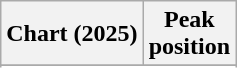<table class="wikitable sortable plainrowheaders" style="text-align:center">
<tr>
<th scope="col">Chart (2025)</th>
<th scope="col">Peak<br>position</th>
</tr>
<tr>
</tr>
<tr>
</tr>
<tr>
</tr>
</table>
